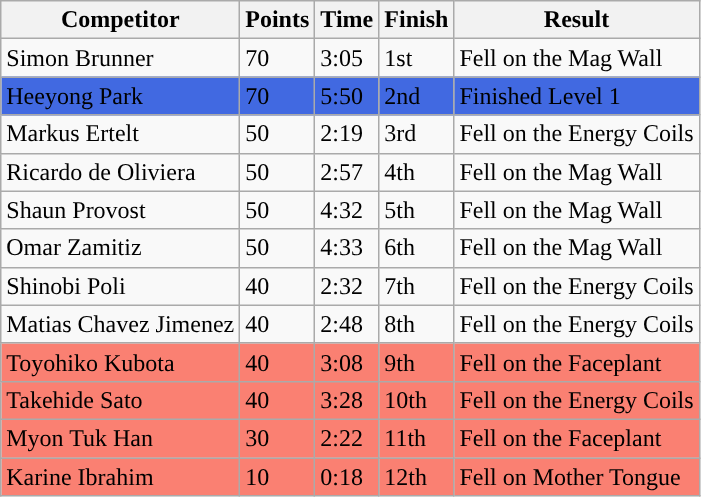<table class="wikitable sortable">
<tr>
<th nowrap="nowrap">Competitor</th>
<th>Points</th>
<th>Time</th>
<th>Finish</th>
<th>Result</th>
</tr>
<tr>
<td> Simon Brunner</td>
<td>70</td>
<td>3:05</td>
<td>1st</td>
<td>Fell on the Mag Wall</td>
</tr>
<tr style="background:royalblue;">
<td> Heeyong Park</td>
<td>70</td>
<td>5:50</td>
<td>2nd</td>
<td>Finished Level 1</td>
</tr>
<tr>
<td> Markus Ertelt</td>
<td>50</td>
<td>2:19</td>
<td>3rd</td>
<td>Fell on the Energy Coils</td>
</tr>
<tr>
<td> Ricardo de Oliviera</td>
<td>50</td>
<td>2:57</td>
<td>4th</td>
<td>Fell on the Mag Wall</td>
</tr>
<tr>
<td> Shaun Provost</td>
<td>50</td>
<td>4:32</td>
<td>5th</td>
<td>Fell on the Mag Wall</td>
</tr>
<tr>
<td> Omar Zamitiz</td>
<td>50</td>
<td>4:33</td>
<td>6th</td>
<td>Fell on the Mag Wall</td>
</tr>
<tr>
<td> Shinobi Poli</td>
<td>40</td>
<td>2:32</td>
<td>7th</td>
<td>Fell on the Energy Coils</td>
</tr>
<tr>
<td> Matias Chavez Jimenez</td>
<td>40</td>
<td>2:48</td>
<td>8th</td>
<td>Fell on the Energy Coils</td>
</tr>
<tr style="background-color:#fa8072">
<td> Toyohiko Kubota</td>
<td>40</td>
<td>3:08</td>
<td>9th</td>
<td>Fell on the Faceplant</td>
</tr>
<tr style="background-color:#fa8072">
<td> Takehide Sato</td>
<td>40</td>
<td>3:28</td>
<td>10th</td>
<td>Fell on the Energy Coils</td>
</tr>
<tr style="background-color:#fa8072">
<td> Myon Tuk Han</td>
<td>30</td>
<td>2:22</td>
<td>11th</td>
<td>Fell on the Faceplant</td>
</tr>
<tr style="background-color:#fa8072">
<td> Karine Ibrahim</td>
<td>10</td>
<td>0:18</td>
<td>12th</td>
<td>Fell on Mother Tongue</td>
</tr>
</table>
